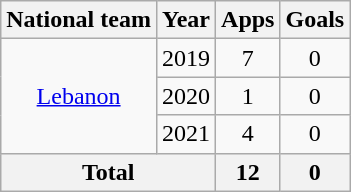<table class="wikitable" style="text-align:center">
<tr>
<th>National team</th>
<th>Year</th>
<th>Apps</th>
<th>Goals</th>
</tr>
<tr>
<td rowspan="3"><a href='#'>Lebanon</a></td>
<td>2019</td>
<td>7</td>
<td>0</td>
</tr>
<tr>
<td>2020</td>
<td>1</td>
<td>0</td>
</tr>
<tr>
<td>2021</td>
<td>4</td>
<td>0</td>
</tr>
<tr>
<th colspan="2">Total</th>
<th>12</th>
<th>0</th>
</tr>
</table>
